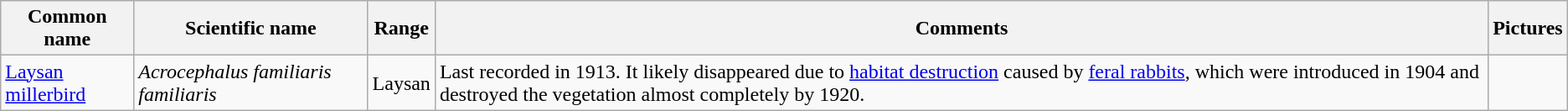<table class="wikitable">
<tr>
<th>Common name</th>
<th>Scientific name</th>
<th>Range</th>
<th class="unsortable">Comments</th>
<th class="unsortable">Pictures</th>
</tr>
<tr>
<td><a href='#'>Laysan millerbird</a></td>
<td><em>Acrocephalus familiaris familiaris</em></td>
<td>Laysan</td>
<td>Last recorded in 1913. It likely disappeared due to <a href='#'>habitat destruction</a> caused by <a href='#'>feral rabbits</a>, which were introduced in 1904 and destroyed the vegetation almost completely by 1920.</td>
<td></td>
</tr>
</table>
